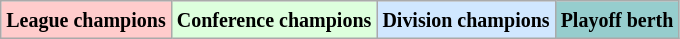<table class="wikitable">
<tr>
<td bgcolor="#ffcccc"><small><strong>League champions</strong></small></td>
<td bgcolor="#ddffdd"><small><strong>Conference champions</strong></small></td>
<td bgcolor="#D0E7FF"><small><strong>Division champions</strong></small></td>
<td bgcolor="#96CDCD"><small><strong>Playoff berth</strong></small></td>
</tr>
</table>
